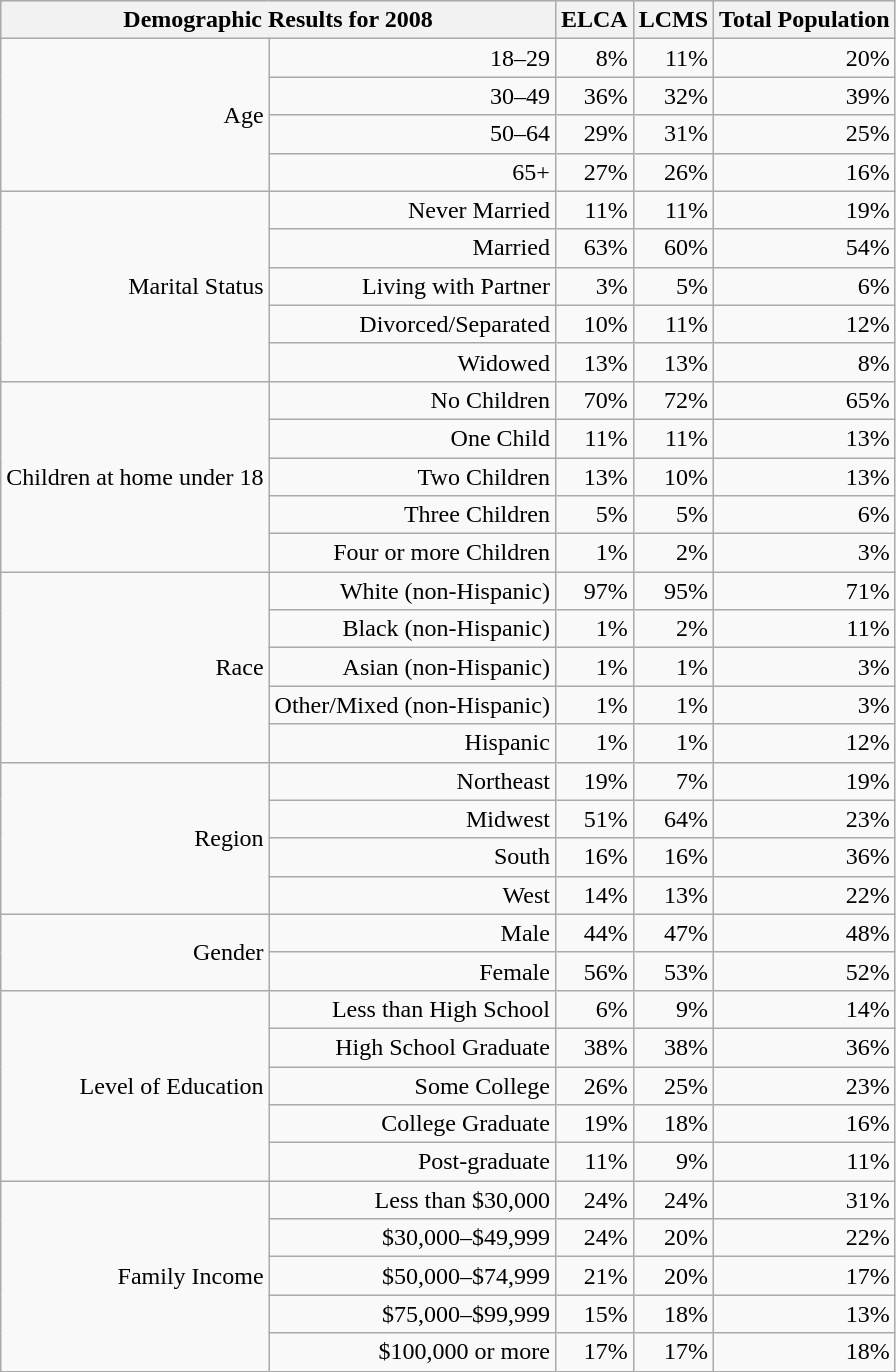<table class="wikitable mw-collapsible mw-collapsed collapsible collapsed" border="1" style="text-align: right;">
<tr style="text-align:center; background:#d8edff;">
<th colspan="2">Demographic Results for 2008</th>
<th>ELCA</th>
<th>LCMS</th>
<th>Total Population</th>
</tr>
<tr>
<td rowspan="4">Age</td>
<td>18–29</td>
<td>8%</td>
<td>11%</td>
<td>20%</td>
</tr>
<tr>
<td>30–49</td>
<td>36%</td>
<td>32%</td>
<td>39%</td>
</tr>
<tr>
<td>50–64</td>
<td>29%</td>
<td>31%</td>
<td>25%</td>
</tr>
<tr>
<td>65+</td>
<td>27%</td>
<td>26%</td>
<td>16%</td>
</tr>
<tr>
<td rowspan="5">Marital Status</td>
<td>Never Married</td>
<td>11%</td>
<td>11%</td>
<td>19%</td>
</tr>
<tr>
<td>Married</td>
<td>63%</td>
<td>60%</td>
<td>54%</td>
</tr>
<tr>
<td>Living with Partner</td>
<td>3%</td>
<td>5%</td>
<td>6%</td>
</tr>
<tr>
<td>Divorced/Separated</td>
<td>10%</td>
<td>11%</td>
<td>12%</td>
</tr>
<tr>
<td>Widowed</td>
<td>13%</td>
<td>13%</td>
<td>8%</td>
</tr>
<tr>
<td rowspan="5">Children at home under 18</td>
<td>No Children</td>
<td>70%</td>
<td>72%</td>
<td>65%</td>
</tr>
<tr>
<td>One Child</td>
<td>11%</td>
<td>11%</td>
<td>13%</td>
</tr>
<tr>
<td>Two Children</td>
<td>13%</td>
<td>10%</td>
<td>13%</td>
</tr>
<tr>
<td>Three Children</td>
<td>5%</td>
<td>5%</td>
<td>6%</td>
</tr>
<tr>
<td>Four or more Children</td>
<td>1%</td>
<td>2%</td>
<td>3%</td>
</tr>
<tr>
<td rowspan="5">Race</td>
<td>White (non-Hispanic)</td>
<td>97%</td>
<td>95%</td>
<td>71%</td>
</tr>
<tr>
<td>Black (non-Hispanic)</td>
<td>1%</td>
<td>2%</td>
<td>11%</td>
</tr>
<tr>
<td>Asian (non-Hispanic)</td>
<td>1%</td>
<td>1%</td>
<td>3%</td>
</tr>
<tr>
<td>Other/Mixed (non-Hispanic)</td>
<td>1%</td>
<td>1%</td>
<td>3%</td>
</tr>
<tr>
<td>Hispanic</td>
<td>1%</td>
<td>1%</td>
<td>12%</td>
</tr>
<tr>
<td rowspan="4">Region</td>
<td>Northeast</td>
<td>19%</td>
<td>7%</td>
<td>19%</td>
</tr>
<tr>
<td>Midwest</td>
<td>51%</td>
<td>64%</td>
<td>23%</td>
</tr>
<tr>
<td>South</td>
<td>16%</td>
<td>16%</td>
<td>36%</td>
</tr>
<tr>
<td>West</td>
<td>14%</td>
<td>13%</td>
<td>22%</td>
</tr>
<tr>
<td rowspan="2">Gender</td>
<td>Male</td>
<td>44%</td>
<td>47%</td>
<td>48%</td>
</tr>
<tr>
<td>Female</td>
<td>56%</td>
<td>53%</td>
<td>52%</td>
</tr>
<tr>
<td rowspan="5">Level of Education</td>
<td>Less than High School</td>
<td>6%</td>
<td>9%</td>
<td>14%</td>
</tr>
<tr>
<td>High School Graduate</td>
<td>38%</td>
<td>38%</td>
<td>36%</td>
</tr>
<tr>
<td>Some College</td>
<td>26%</td>
<td>25%</td>
<td>23%</td>
</tr>
<tr>
<td>College Graduate</td>
<td>19%</td>
<td>18%</td>
<td>16%</td>
</tr>
<tr>
<td>Post-graduate</td>
<td>11%</td>
<td>9%</td>
<td>11%</td>
</tr>
<tr>
<td rowspan="5">Family Income</td>
<td>Less than $30,000</td>
<td>24%</td>
<td>24%</td>
<td>31%</td>
</tr>
<tr>
<td>$30,000–$49,999</td>
<td>24%</td>
<td>20%</td>
<td>22%</td>
</tr>
<tr>
<td>$50,000–$74,999</td>
<td>21%</td>
<td>20%</td>
<td>17%</td>
</tr>
<tr>
<td>$75,000–$99,999</td>
<td>15%</td>
<td>18%</td>
<td>13%</td>
</tr>
<tr>
<td>$100,000 or more</td>
<td>17%</td>
<td>17%</td>
<td>18%</td>
</tr>
</table>
